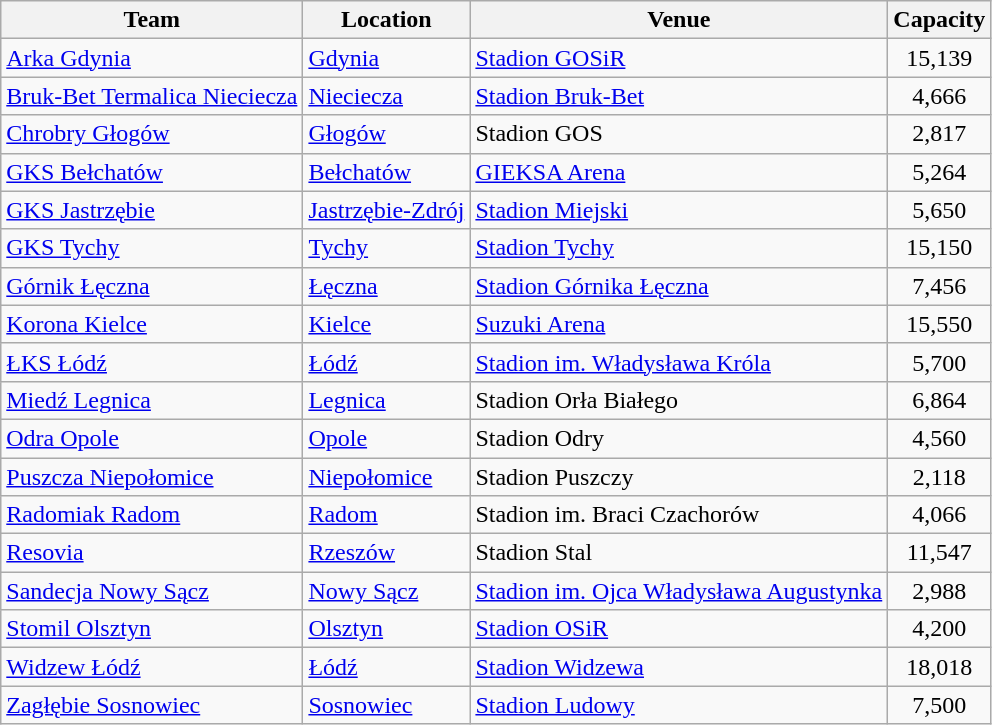<table class="wikitable sortable" style="text-align: left;">
<tr>
<th>Team</th>
<th>Location</th>
<th>Venue</th>
<th>Capacity</th>
</tr>
<tr>
<td><a href='#'>Arka Gdynia</a></td>
<td><a href='#'>Gdynia</a></td>
<td><a href='#'>Stadion GOSiR</a></td>
<td style="text-align:center;">15,139</td>
</tr>
<tr>
<td><a href='#'>Bruk-Bet Termalica Nieciecza</a></td>
<td><a href='#'>Nieciecza</a></td>
<td><a href='#'>Stadion Bruk-Bet</a></td>
<td style="text-align:center;">4,666</td>
</tr>
<tr>
<td><a href='#'>Chrobry Głogów</a></td>
<td><a href='#'>Głogów</a></td>
<td>Stadion GOS</td>
<td style="text-align:center;">2,817</td>
</tr>
<tr>
<td><a href='#'>GKS Bełchatów</a></td>
<td><a href='#'>Bełchatów</a></td>
<td><a href='#'>GIEKSA Arena</a></td>
<td style="text-align:center;">5,264</td>
</tr>
<tr>
<td><a href='#'>GKS Jastrzębie</a></td>
<td><a href='#'>Jastrzębie-Zdrój</a></td>
<td><a href='#'>Stadion Miejski</a></td>
<td style="text-align:center;">5,650</td>
</tr>
<tr>
<td><a href='#'>GKS Tychy</a></td>
<td><a href='#'>Tychy</a></td>
<td><a href='#'>Stadion Tychy</a></td>
<td style="text-align:center;">15,150</td>
</tr>
<tr>
<td><a href='#'>Górnik Łęczna</a></td>
<td><a href='#'>Łęczna</a></td>
<td><a href='#'>Stadion Górnika Łęczna</a></td>
<td style="text-align:center;">7,456</td>
</tr>
<tr>
<td><a href='#'>Korona Kielce</a></td>
<td><a href='#'>Kielce</a></td>
<td><a href='#'>Suzuki Arena</a></td>
<td style="text-align:center;">15,550</td>
</tr>
<tr>
<td><a href='#'>ŁKS Łódź</a></td>
<td><a href='#'>Łódź</a></td>
<td><a href='#'>Stadion im. Władysława Króla</a></td>
<td style="text-align:center;">5,700</td>
</tr>
<tr>
<td><a href='#'>Miedź Legnica</a></td>
<td><a href='#'>Legnica</a></td>
<td>Stadion Orła Białego</td>
<td style="text-align:center;">6,864</td>
</tr>
<tr>
<td><a href='#'>Odra Opole</a></td>
<td><a href='#'>Opole</a></td>
<td>Stadion Odry</td>
<td style="text-align:center;">4,560</td>
</tr>
<tr ->
<td><a href='#'>Puszcza Niepołomice</a></td>
<td><a href='#'>Niepołomice</a></td>
<td>Stadion Puszczy</td>
<td style="text-align:center;">2,118</td>
</tr>
<tr>
<td><a href='#'>Radomiak Radom</a></td>
<td><a href='#'>Radom</a></td>
<td>Stadion im. Braci Czachorów</td>
<td style="text-align:center;">4,066</td>
</tr>
<tr>
<td><a href='#'>Resovia</a></td>
<td><a href='#'>Rzeszów</a></td>
<td>Stadion Stal</td>
<td style="text-align:center;">11,547</td>
</tr>
<tr>
<td><a href='#'>Sandecja Nowy Sącz</a></td>
<td><a href='#'>Nowy Sącz</a></td>
<td><a href='#'>Stadion im. Ojca Władysława Augustynka</a></td>
<td style="text-align:center;">2,988</td>
</tr>
<tr>
<td><a href='#'>Stomil Olsztyn</a></td>
<td><a href='#'>Olsztyn</a></td>
<td><a href='#'>Stadion OSiR</a></td>
<td style="text-align:center;">4,200</td>
</tr>
<tr>
<td><a href='#'>Widzew Łódź</a></td>
<td><a href='#'>Łódź</a></td>
<td><a href='#'>Stadion Widzewa</a></td>
<td style="text-align:center;">18,018</td>
</tr>
<tr>
<td><a href='#'>Zagłębie Sosnowiec</a></td>
<td><a href='#'>Sosnowiec</a></td>
<td><a href='#'>Stadion Ludowy</a></td>
<td style="text-align:center;">7,500</td>
</tr>
</table>
